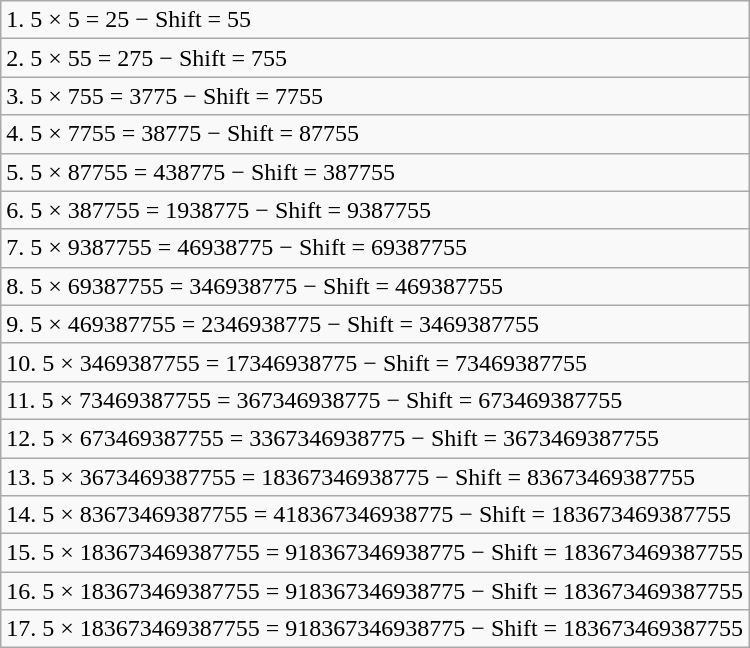<table class="wikitable">
<tr>
<td>1. 5 × 5 = 25 − Shift = 55</td>
</tr>
<tr>
<td>2. 5 × 55 = 275 − Shift = 755</td>
</tr>
<tr>
<td>3. 5 × 755 = 3775 − Shift = 7755</td>
</tr>
<tr>
<td>4. 5 × 7755 = 38775 − Shift = 87755</td>
</tr>
<tr>
<td>5. 5 × 87755 = 438775 − Shift = 387755</td>
</tr>
<tr>
<td>6. 5 × 387755 = 1938775 − Shift = 9387755</td>
</tr>
<tr>
<td>7. 5 × 9387755 = 46938775 − Shift = 69387755</td>
</tr>
<tr>
<td>8. 5 × 69387755 = 346938775 − Shift = 469387755</td>
</tr>
<tr>
<td>9. 5 × 469387755 = 2346938775 − Shift = 3469387755</td>
</tr>
<tr>
<td>10. 5 × 3469387755 = 17346938775 − Shift = 73469387755</td>
</tr>
<tr>
<td>11. 5 × 73469387755 = 367346938775 − Shift = 673469387755</td>
</tr>
<tr>
<td>12. 5 × 673469387755 = 3367346938775 − Shift = 3673469387755</td>
</tr>
<tr>
<td>13. 5 × 3673469387755 = 18367346938775 − Shift = 83673469387755</td>
</tr>
<tr>
<td>14. 5 × 83673469387755 = 418367346938775 − Shift = 183673469387755</td>
</tr>
<tr>
<td>15. 5 × 183673469387755 = 918367346938775 − Shift = 183673469387755</td>
</tr>
<tr>
<td>16. 5 × 183673469387755 = 918367346938775 − Shift = 183673469387755</td>
</tr>
<tr>
<td>17. 5 × 183673469387755 = 918367346938775 − Shift = 183673469387755</td>
</tr>
</table>
